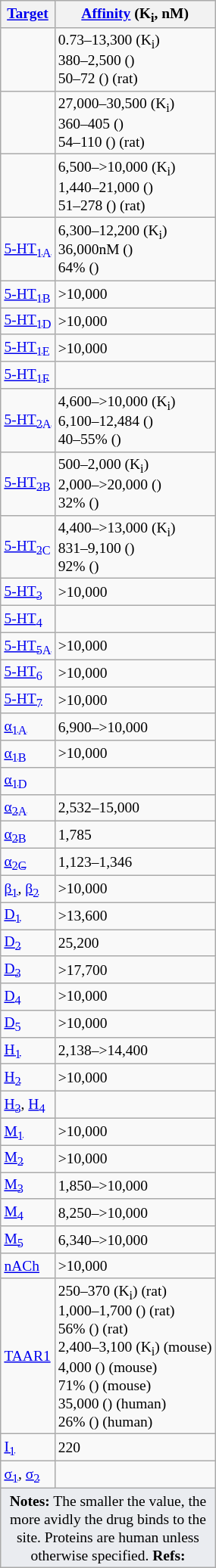<table class="wikitable floatright" style="font-size:small;">
<tr>
<th><a href='#'>Target</a></th>
<th><a href='#'>Affinity</a> (K<sub>i</sub>, nM)</th>
</tr>
<tr>
<td></td>
<td>0.73–13,300 (K<sub>i</sub>)<br>380–2,500 ()<br>50–72 () (rat)</td>
</tr>
<tr>
<td></td>
<td>27,000–30,500 (K<sub>i</sub>)<br>360–405 ()<br>54–110 () (rat)</td>
</tr>
<tr>
<td></td>
<td>6,500–>10,000 (K<sub>i</sub>)<br>1,440–21,000 ()<br>51–278 () (rat)</td>
</tr>
<tr>
<td><a href='#'>5-HT<sub>1A</sub></a></td>
<td>6,300–12,200 (K<sub>i</sub>)<br>36,000nM ()<br>64% ()</td>
</tr>
<tr>
<td><a href='#'>5-HT<sub>1B</sub></a></td>
<td>>10,000</td>
</tr>
<tr>
<td><a href='#'>5-HT<sub>1D</sub></a></td>
<td>>10,000</td>
</tr>
<tr>
<td><a href='#'>5-HT<sub>1E</sub></a></td>
<td>>10,000</td>
</tr>
<tr>
<td><a href='#'>5-HT<sub>1F</sub></a></td>
<td></td>
</tr>
<tr>
<td><a href='#'>5-HT<sub>2A</sub></a></td>
<td>4,600–>10,000 (K<sub>i</sub>)<br>6,100–12,484 ()<br>40–55% ()</td>
</tr>
<tr>
<td><a href='#'>5-HT<sub>2B</sub></a></td>
<td>500–2,000 (K<sub>i</sub>)<br>2,000–>20,000 ()<br>32% ()</td>
</tr>
<tr>
<td><a href='#'>5-HT<sub>2C</sub></a></td>
<td>4,400–>13,000 (K<sub>i</sub>)<br>831–9,100 ()<br>92% ()</td>
</tr>
<tr>
<td><a href='#'>5-HT<sub>3</sub></a></td>
<td>>10,000</td>
</tr>
<tr>
<td><a href='#'>5-HT<sub>4</sub></a></td>
<td></td>
</tr>
<tr>
<td><a href='#'>5-HT<sub>5A</sub></a></td>
<td>>10,000</td>
</tr>
<tr>
<td><a href='#'>5-HT<sub>6</sub></a></td>
<td>>10,000</td>
</tr>
<tr>
<td><a href='#'>5-HT<sub>7</sub></a></td>
<td>>10,000</td>
</tr>
<tr>
<td><a href='#'>α<sub>1A</sub></a></td>
<td>6,900–>10,000</td>
</tr>
<tr>
<td><a href='#'>α<sub>1B</sub></a></td>
<td>>10,000</td>
</tr>
<tr>
<td><a href='#'>α<sub>1D</sub></a></td>
<td></td>
</tr>
<tr>
<td><a href='#'>α<sub>2A</sub></a></td>
<td>2,532–15,000</td>
</tr>
<tr>
<td><a href='#'>α<sub>2B</sub></a></td>
<td>1,785</td>
</tr>
<tr>
<td><a href='#'>α<sub>2C</sub></a></td>
<td>1,123–1,346</td>
</tr>
<tr>
<td><a href='#'>β<sub>1</sub></a>, <a href='#'>β<sub>2</sub></a></td>
<td>>10,000</td>
</tr>
<tr>
<td><a href='#'>D<sub>1</sub></a></td>
<td>>13,600</td>
</tr>
<tr>
<td><a href='#'>D<sub>2</sub></a></td>
<td>25,200</td>
</tr>
<tr>
<td><a href='#'>D<sub>3</sub></a></td>
<td>>17,700</td>
</tr>
<tr>
<td><a href='#'>D<sub>4</sub></a></td>
<td>>10,000</td>
</tr>
<tr>
<td><a href='#'>D<sub>5</sub></a></td>
<td>>10,000</td>
</tr>
<tr>
<td><a href='#'>H<sub>1</sub></a></td>
<td>2,138–>14,400</td>
</tr>
<tr>
<td><a href='#'>H<sub>2</sub></a></td>
<td>>10,000</td>
</tr>
<tr>
<td><a href='#'>H<sub>3</sub></a>, <a href='#'>H<sub>4</sub></a></td>
<td></td>
</tr>
<tr>
<td><a href='#'>M<sub>1</sub></a></td>
<td>>10,000</td>
</tr>
<tr>
<td><a href='#'>M<sub>2</sub></a></td>
<td>>10,000</td>
</tr>
<tr>
<td><a href='#'>M<sub>3</sub></a></td>
<td>1,850–>10,000</td>
</tr>
<tr>
<td><a href='#'>M<sub>4</sub></a></td>
<td>8,250–>10,000</td>
</tr>
<tr>
<td><a href='#'>M<sub>5</sub></a></td>
<td>6,340–>10,000</td>
</tr>
<tr>
<td><a href='#'>nACh</a></td>
<td>>10,000</td>
</tr>
<tr>
<td><a href='#'>TAAR1</a></td>
<td>250–370 (K<sub>i</sub>) (rat)<br>1,000–1,700 () (rat)<br>56% () (rat)<br>2,400–3,100 (K<sub>i</sub>) (mouse)<br>4,000 () (mouse)<br>71% () (mouse)<br>35,000 () (human)<br>26% () (human)</td>
</tr>
<tr>
<td><a href='#'>I<sub>1</sub></a></td>
<td>220</td>
</tr>
<tr>
<td><a href='#'>σ<sub>1</sub></a>, <a href='#'>σ<sub>2</sub></a></td>
<td></td>
</tr>
<tr class="sortbottom">
<td colspan="2" style="width: 1px; background-color:#eaecf0; text-align: center;"><strong>Notes:</strong> The smaller the value, the more avidly the drug binds to the site. Proteins are human unless otherwise specified. <strong>Refs:</strong> <br></td>
</tr>
</table>
